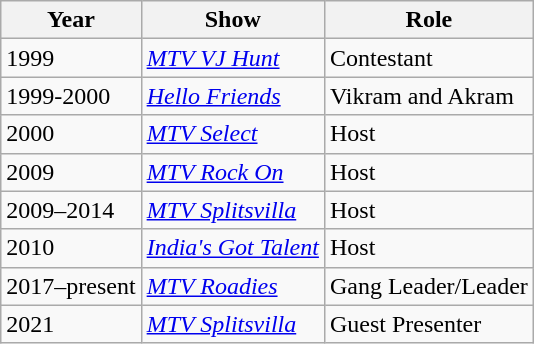<table class="wikitable">
<tr>
<th>Year</th>
<th>Show </th>
<th>Role</th>
</tr>
<tr>
<td>1999</td>
<td><em><a href='#'>MTV VJ Hunt</a></em></td>
<td>Contestant</td>
</tr>
<tr>
<td>1999-2000</td>
<td><em><a href='#'>Hello Friends</a></em></td>
<td>Vikram and Akram</td>
</tr>
<tr>
<td>2000</td>
<td><em><a href='#'>MTV Select</a></em></td>
<td>Host</td>
</tr>
<tr>
<td>2009</td>
<td><em><a href='#'>MTV Rock On</a></em></td>
<td>Host</td>
</tr>
<tr>
<td>2009–2014</td>
<td><em><a href='#'>MTV Splitsvilla</a></em></td>
<td>Host</td>
</tr>
<tr>
<td>2010</td>
<td><em><a href='#'>India's Got Talent</a></em></td>
<td>Host</td>
</tr>
<tr>
<td>2017–present</td>
<td><em><a href='#'>MTV Roadies</a></em></td>
<td>Gang Leader/Leader</td>
</tr>
<tr>
<td>2021</td>
<td><em><a href='#'>MTV Splitsvilla</a></em></td>
<td>Guest Presenter</td>
</tr>
</table>
